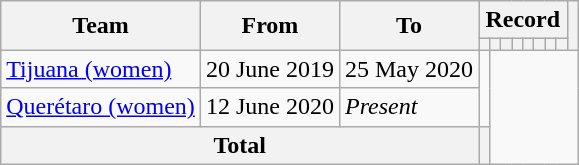<table class="wikitable" style="text-align: center">
<tr>
<th rowspan="2">Team</th>
<th rowspan="2">From</th>
<th rowspan="2">To</th>
<th colspan="8">Record</th>
<th rowspan=2></th>
</tr>
<tr>
<th></th>
<th></th>
<th></th>
<th></th>
<th></th>
<th></th>
<th></th>
<th></th>
</tr>
<tr>
<td align=left><a href='#'>Tijuana (women)</a></td>
<td align=left>20 June 2019</td>
<td align=left>25 May 2020<br></td>
<td rowspan=2></td>
</tr>
<tr>
<td align=left><a href='#'>Querétaro (women)</a></td>
<td align=left>12 June 2020</td>
<td align=left><em>Present</em><br></td>
</tr>
<tr>
<th colspan=3>Total<br></th>
<th></th>
</tr>
</table>
